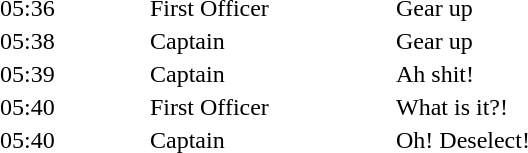<table align="center" style="border:none;" cellpadding="1">
<tr>
<th style="width:6.0em;"></th>
<th style="width:10.0em;"></th>
<th style="width:37.0em;"></th>
</tr>
<tr style="vertical-align:top;">
<td>05:36</td>
<td>First Officer</td>
<td>Gear up</td>
</tr>
<tr style="vertical-align:top;">
<td>05:38</td>
<td>Captain</td>
<td>Gear up</td>
</tr>
<tr style="vertical-align:top;">
<td>05:39</td>
<td>Captain</td>
<td>Ah shit!</td>
</tr>
<tr style="vertical-align:top;">
<td>05:40</td>
<td>First Officer</td>
<td>What is it?!</td>
</tr>
<tr style="vertical-align:top;">
<td>05:40</td>
<td>Captain</td>
<td>Oh! Deselect!</td>
</tr>
</table>
